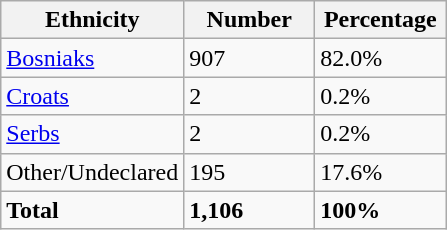<table class="wikitable">
<tr>
<th width="100px">Ethnicity</th>
<th width="80px">Number</th>
<th width="80px">Percentage</th>
</tr>
<tr>
<td><a href='#'>Bosniaks</a></td>
<td>907</td>
<td>82.0%</td>
</tr>
<tr>
<td><a href='#'>Croats</a></td>
<td>2</td>
<td>0.2%</td>
</tr>
<tr>
<td><a href='#'>Serbs</a></td>
<td>2</td>
<td>0.2%</td>
</tr>
<tr>
<td>Other/Undeclared</td>
<td>195</td>
<td>17.6%</td>
</tr>
<tr>
<td><strong>Total</strong></td>
<td><strong>1,106</strong></td>
<td><strong>100%</strong></td>
</tr>
</table>
